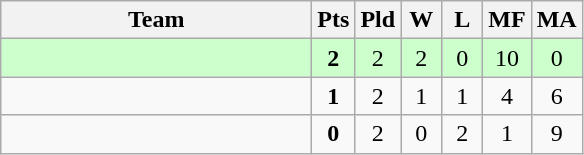<table class=wikitable style="text-align:center">
<tr>
<th width=200>Team</th>
<th width=20>Pts</th>
<th width=20>Pld</th>
<th width=20>W</th>
<th width=20>L</th>
<th width=20>MF</th>
<th width=20>MA</th>
</tr>
<tr bgcolor=ccffcc>
<td style="text-align:left"><strong></strong></td>
<td><strong>2</strong></td>
<td>2</td>
<td>2</td>
<td>0</td>
<td>10</td>
<td>0</td>
</tr>
<tr>
<td style="text-align:left"></td>
<td><strong>1</strong></td>
<td>2</td>
<td>1</td>
<td>1</td>
<td>4</td>
<td>6</td>
</tr>
<tr>
<td style="text-align:left"></td>
<td><strong>0</strong></td>
<td>2</td>
<td>0</td>
<td>2</td>
<td>1</td>
<td>9</td>
</tr>
</table>
